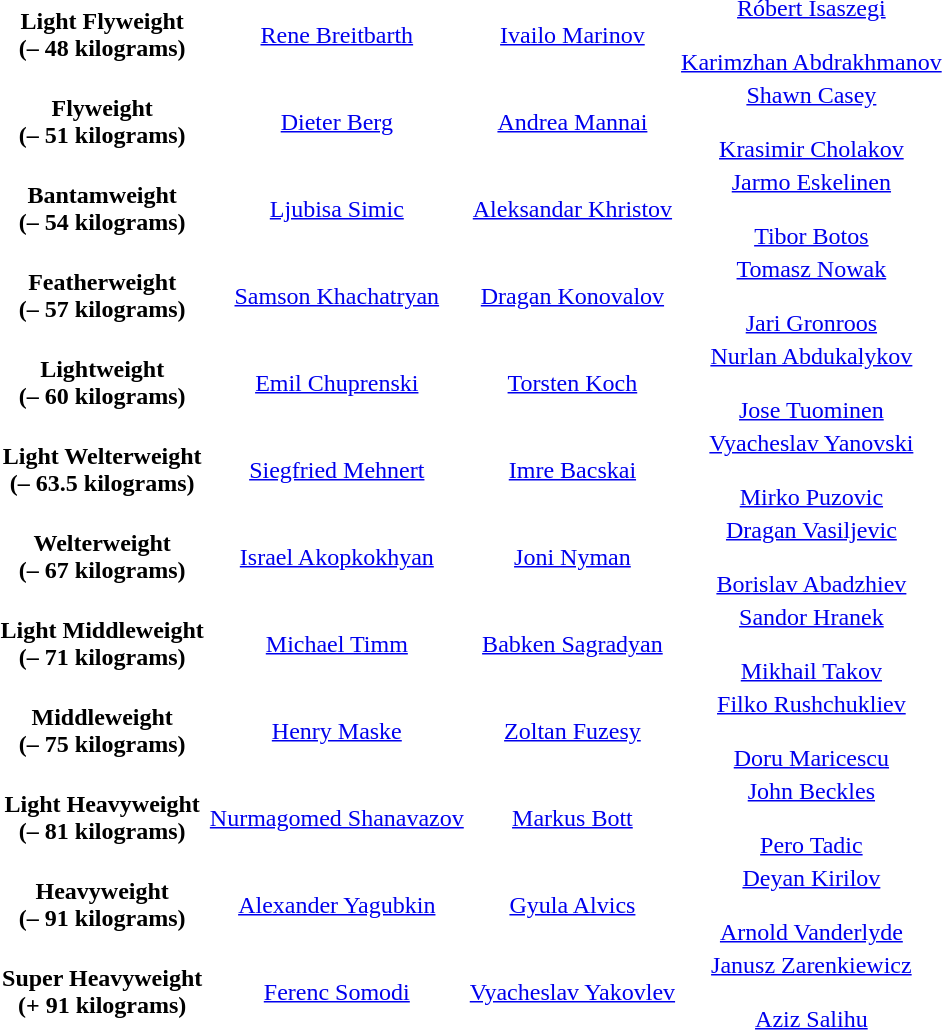<table>
<tr align="center">
<td><strong>Light Flyweight<br>(– 48 kilograms)</strong></td>
<td> <a href='#'>Rene Breitbarth</a><br></td>
<td> <a href='#'>Ivailo Marinov</a><br></td>
<td> <a href='#'>Róbert Isaszegi</a><br><br> <a href='#'>Karimzhan Abdrakhmanov</a><br></td>
</tr>
<tr align="center">
<td><strong>Flyweight<br>(– 51 kilograms)</strong></td>
<td> <a href='#'>Dieter Berg</a><br></td>
<td> <a href='#'>Andrea Mannai</a><br></td>
<td> <a href='#'>Shawn Casey</a><br><br> <a href='#'>Krasimir Cholakov</a><br></td>
</tr>
<tr align="center">
<td><strong>Bantamweight<br>(– 54 kilograms)</strong></td>
<td> <a href='#'>Ljubisa Simic</a><br></td>
<td> <a href='#'>Aleksandar Khristov</a><br></td>
<td> <a href='#'>Jarmo Eskelinen</a><br><br> <a href='#'>Tibor Botos</a><br></td>
</tr>
<tr align="center">
<td><strong>Featherweight<br>(– 57 kilograms)</strong></td>
<td> <a href='#'>Samson Khachatryan</a><br></td>
<td> <a href='#'>Dragan Konovalov</a><br></td>
<td> <a href='#'>Tomasz Nowak</a><br><br> <a href='#'>Jari Gronroos</a><br></td>
</tr>
<tr align="center">
<td><strong>Lightweight<br>(– 60 kilograms)</strong></td>
<td> <a href='#'>Emil Chuprenski</a><br></td>
<td> <a href='#'>Torsten Koch</a><br></td>
<td> <a href='#'>Nurlan Abdukalykov</a><br><br> <a href='#'>Jose Tuominen</a><br></td>
</tr>
<tr align="center">
<td><strong>Light Welterweight<br>(– 63.5 kilograms)</strong></td>
<td> <a href='#'>Siegfried Mehnert</a><br></td>
<td> <a href='#'>Imre Bacskai</a><br></td>
<td> <a href='#'>Vyacheslav Yanovski</a><br><br> <a href='#'>Mirko Puzovic</a><br></td>
</tr>
<tr align="center">
<td><strong>Welterweight<br>(– 67 kilograms)</strong></td>
<td> <a href='#'>Israel Akopkokhyan</a><br></td>
<td> <a href='#'>Joni Nyman</a><br></td>
<td> <a href='#'>Dragan Vasiljevic</a><br><br> <a href='#'>Borislav Abadzhiev</a><br></td>
</tr>
<tr align="center">
<td><strong>Light Middleweight<br>(– 71 kilograms)</strong></td>
<td> <a href='#'>Michael Timm</a><br></td>
<td> <a href='#'>Babken Sagradyan</a><br></td>
<td> <a href='#'>Sandor Hranek</a><br><br> <a href='#'>Mikhail Takov</a><br></td>
</tr>
<tr align="center">
<td><strong>Middleweight<br>(– 75 kilograms)</strong></td>
<td> <a href='#'>Henry Maske</a><br></td>
<td> <a href='#'>Zoltan Fuzesy</a><br></td>
<td> <a href='#'>Filko Rushchukliev</a><br><br> <a href='#'>Doru Maricescu</a><br></td>
</tr>
<tr align="center">
<td><strong>Light Heavyweight<br>(– 81 kilograms)</strong></td>
<td> <a href='#'>Nurmagomed Shanavazov</a><br></td>
<td> <a href='#'>Markus Bott</a><br></td>
<td> <a href='#'>John Beckles</a><br><br> <a href='#'>Pero Tadic</a><br></td>
</tr>
<tr align="center">
<td><strong>Heavyweight<br>(– 91 kilograms)</strong></td>
<td> <a href='#'>Alexander Yagubkin</a><br></td>
<td> <a href='#'>Gyula Alvics</a><br></td>
<td> <a href='#'>Deyan Kirilov</a><br><br> <a href='#'>Arnold Vanderlyde</a><br></td>
</tr>
<tr align="center">
<td><strong>Super Heavyweight<br>(+ 91 kilograms)</strong></td>
<td> <a href='#'>Ferenc Somodi</a><br></td>
<td> <a href='#'>Vyacheslav Yakovlev</a><br></td>
<td> <a href='#'>Janusz Zarenkiewicz</a><br><br> <a href='#'>Aziz Salihu</a><br></td>
</tr>
</table>
